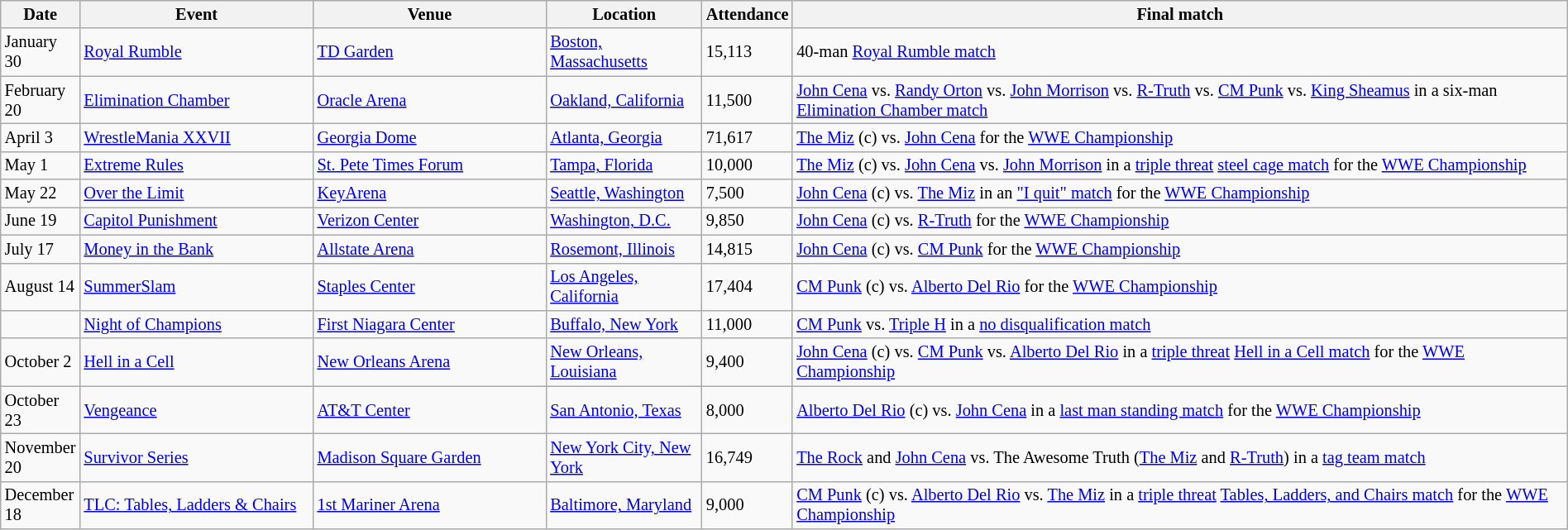<table id="Past_events_2011" class="sortable wikitable succession-box" style="font-size:85%; width:100%">
<tr>
<th scope="col" style="width:5%;">Date</th>
<th scope="col" style="width:15%;">Event</th>
<th scope="col" style="width:15%;">Venue</th>
<th scope="col" style="width:10%;">Location</th>
<th scope="col" style="width:5%;">Attendance</th>
<th scope="col" style="width:50%;">Final match</th>
</tr>
<tr>
<td>January 30</td>
<td><a href='#'>Royal Rumble</a></td>
<td><a href='#'>TD Garden</a></td>
<td><a href='#'>Boston, Massachusetts</a></td>
<td>15,113</td>
<td>40-man <a href='#'>Royal Rumble match</a></td>
</tr>
<tr>
<td>February 20</td>
<td><a href='#'>Elimination Chamber</a></td>
<td><a href='#'>Oracle Arena</a></td>
<td><a href='#'>Oakland, California</a></td>
<td>11,500</td>
<td><a href='#'>John Cena</a> vs. <a href='#'>Randy Orton</a> vs. <a href='#'>John Morrison</a> vs. <a href='#'>R-Truth</a> vs. <a href='#'>CM Punk</a> vs. <a href='#'>King Sheamus</a> in a six-man <a href='#'>Elimination Chamber match</a></td>
</tr>
<tr>
<td>April 3</td>
<td><a href='#'>WrestleMania XXVII</a></td>
<td><a href='#'>Georgia Dome</a></td>
<td><a href='#'>Atlanta, Georgia</a></td>
<td>71,617</td>
<td><a href='#'>The Miz</a> (c) vs. <a href='#'>John Cena</a> for the <a href='#'>WWE Championship</a></td>
</tr>
<tr>
<td>May 1</td>
<td><a href='#'>Extreme Rules</a></td>
<td><a href='#'>St. Pete Times Forum</a></td>
<td><a href='#'>Tampa, Florida</a></td>
<td>10,000</td>
<td><a href='#'>The Miz</a> (c) vs. <a href='#'>John Cena</a> vs. <a href='#'>John Morrison</a> in a <a href='#'>triple threat</a> <a href='#'>steel cage match</a> for the <a href='#'>WWE Championship</a></td>
</tr>
<tr>
<td>May 22</td>
<td><a href='#'>Over the Limit</a></td>
<td><a href='#'>KeyArena</a></td>
<td><a href='#'>Seattle, Washington</a></td>
<td>7,500</td>
<td><a href='#'>John Cena</a> (c) vs. <a href='#'>The Miz</a> in an <a href='#'>"I quit" match</a> for the <a href='#'>WWE Championship</a></td>
</tr>
<tr>
<td>June 19</td>
<td><a href='#'>Capitol Punishment</a></td>
<td><a href='#'>Verizon Center</a></td>
<td><a href='#'>Washington, D.C.</a></td>
<td>9,850</td>
<td><a href='#'>John Cena</a> (c) vs. <a href='#'>R-Truth</a> for the <a href='#'>WWE Championship</a></td>
</tr>
<tr>
<td>July 17</td>
<td><a href='#'>Money in the Bank</a></td>
<td><a href='#'>Allstate Arena</a></td>
<td><a href='#'>Rosemont, Illinois</a></td>
<td>14,815</td>
<td><a href='#'>John Cena</a> (c) vs. <a href='#'>CM Punk</a> for the <a href='#'>WWE Championship</a></td>
</tr>
<tr>
<td>August 14</td>
<td><a href='#'>SummerSlam</a></td>
<td><a href='#'>Staples Center</a></td>
<td><a href='#'>Los Angeles, California</a></td>
<td>17,404</td>
<td><a href='#'>CM Punk</a> (c) vs. <a href='#'>Alberto Del Rio</a> for the <a href='#'>WWE Championship</a></td>
</tr>
<tr>
<td></td>
<td><a href='#'>Night of Champions</a></td>
<td><a href='#'>First Niagara Center</a></td>
<td><a href='#'>Buffalo, New York</a></td>
<td>11,000</td>
<td><a href='#'>CM Punk</a> vs. <a href='#'>Triple H</a> in a <a href='#'>no disqualification match</a></td>
</tr>
<tr>
<td>October 2</td>
<td><a href='#'>Hell in a Cell</a></td>
<td><a href='#'>New Orleans Arena</a></td>
<td><a href='#'>New Orleans, Louisiana</a></td>
<td>9,400</td>
<td><a href='#'>John Cena</a> (c) vs. <a href='#'>CM Punk</a> vs. <a href='#'>Alberto Del Rio</a> in a <a href='#'>triple threat</a> <a href='#'>Hell in a Cell match</a> for the <a href='#'>WWE Championship</a></td>
</tr>
<tr>
<td>October 23</td>
<td><a href='#'>Vengeance</a></td>
<td><a href='#'>AT&T Center</a></td>
<td><a href='#'>San Antonio, Texas</a></td>
<td>8,000</td>
<td><a href='#'>Alberto Del Rio</a> (c) vs. <a href='#'>John Cena</a> in a <a href='#'>last man standing match</a> for the <a href='#'>WWE Championship</a></td>
</tr>
<tr>
<td>November 20</td>
<td><a href='#'>Survivor Series</a></td>
<td><a href='#'>Madison Square Garden</a></td>
<td><a href='#'>New York City, New York</a></td>
<td>16,749</td>
<td><a href='#'>The Rock</a> and <a href='#'>John Cena</a> vs. The Awesome Truth (<a href='#'>The Miz</a> and <a href='#'>R-Truth</a>) in a <a href='#'>tag team match</a></td>
</tr>
<tr>
<td>December 18</td>
<td><a href='#'>TLC: Tables, Ladders & Chairs</a></td>
<td><a href='#'>1st Mariner Arena</a></td>
<td><a href='#'>Baltimore, Maryland</a></td>
<td>9,000</td>
<td><a href='#'>CM Punk</a> (c) vs. <a href='#'>Alberto Del Rio</a> vs. <a href='#'>The Miz</a> in a <a href='#'>triple threat</a> <a href='#'>Tables, Ladders, and Chairs match</a> for the <a href='#'>WWE Championship</a></td>
</tr>
</table>
